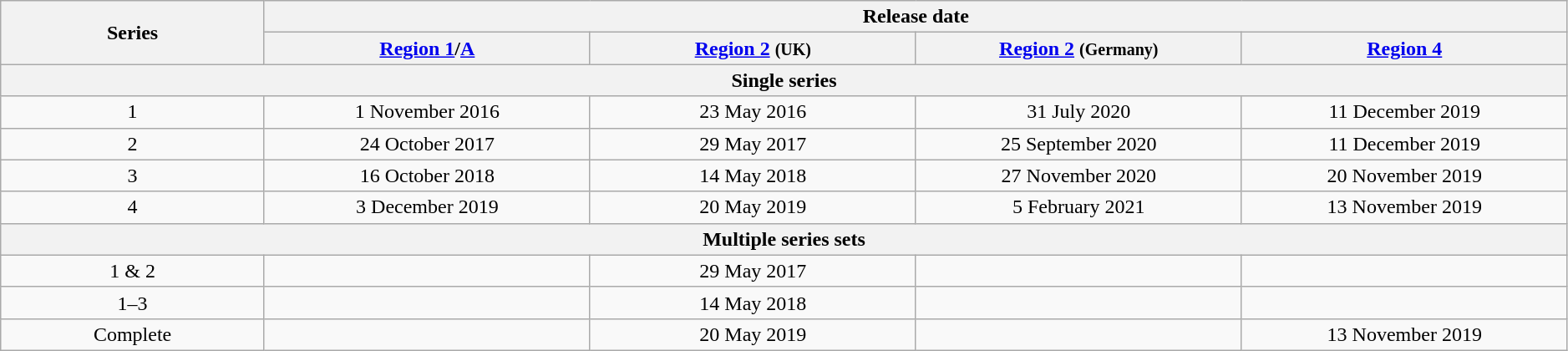<table class="wikitable" style=width:99%;text-align:center>
<tr>
<th width=120 rowspan=2>Series</th>
<th colspan=4>Release date</th>
</tr>
<tr>
<th width=150><a href='#'>Region 1</a>/<a href='#'>A</a></th>
<th width=150><a href='#'>Region 2</a> <small>(UK)</small></th>
<th width=150><a href='#'>Region 2</a> <small>(Germany)</small></th>
<th width=150><a href='#'>Region 4</a></th>
</tr>
<tr>
<th colspan=8>Single series</th>
</tr>
<tr>
<td>1</td>
<td>1 November 2016</td>
<td>23 May 2016</td>
<td>31 July 2020</td>
<td>11 December 2019</td>
</tr>
<tr>
<td>2</td>
<td>24 October 2017</td>
<td>29 May 2017</td>
<td>25 September 2020</td>
<td>11 December 2019</td>
</tr>
<tr>
<td>3</td>
<td>16 October 2018</td>
<td>14 May 2018</td>
<td>27 November 2020</td>
<td>20 November 2019</td>
</tr>
<tr>
<td>4</td>
<td>3 December 2019</td>
<td>20 May 2019</td>
<td>5 February 2021</td>
<td>13 November 2019</td>
</tr>
<tr>
<th colspan=8>Multiple series sets</th>
</tr>
<tr>
<td>1 & 2</td>
<td></td>
<td>29 May 2017</td>
<td></td>
<td></td>
</tr>
<tr>
<td>1–3</td>
<td></td>
<td>14 May 2018</td>
<td></td>
<td></td>
</tr>
<tr>
<td>Complete</td>
<td></td>
<td>20 May 2019</td>
<td></td>
<td>13 November 2019</td>
</tr>
</table>
